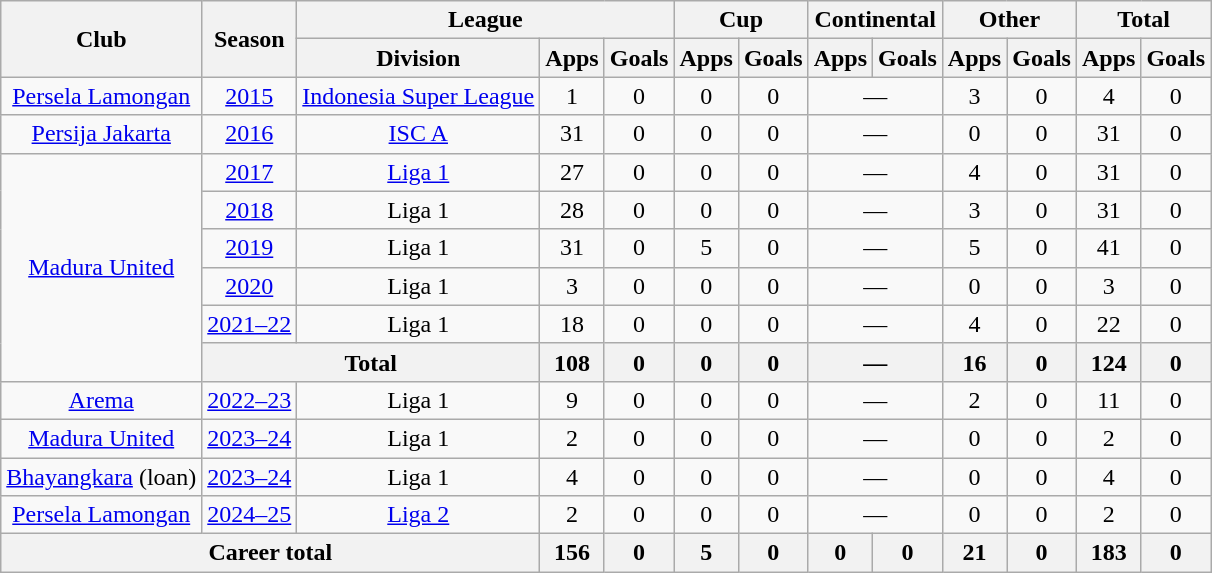<table class="wikitable" style="text-align: center">
<tr>
<th rowspan="2">Club</th>
<th rowspan="2">Season</th>
<th colspan="3">League</th>
<th colspan="2">Cup</th>
<th colspan="2">Continental</th>
<th colspan="2">Other</th>
<th colspan="2">Total</th>
</tr>
<tr>
<th>Division</th>
<th>Apps</th>
<th>Goals</th>
<th>Apps</th>
<th>Goals</th>
<th>Apps</th>
<th>Goals</th>
<th>Apps</th>
<th>Goals</th>
<th>Apps</th>
<th>Goals</th>
</tr>
<tr>
<td rowspan="1"><a href='#'>Persela Lamongan</a></td>
<td><a href='#'>2015</a></td>
<td><a href='#'>Indonesia Super League</a></td>
<td>1</td>
<td>0</td>
<td>0</td>
<td>0</td>
<td colspan="2">—</td>
<td>3</td>
<td>0</td>
<td>4</td>
<td>0</td>
</tr>
<tr>
<td rowspan="1"><a href='#'>Persija Jakarta</a></td>
<td><a href='#'>2016</a></td>
<td><a href='#'>ISC A</a></td>
<td>31</td>
<td>0</td>
<td>0</td>
<td>0</td>
<td colspan="2">—</td>
<td>0</td>
<td>0</td>
<td>31</td>
<td>0</td>
</tr>
<tr>
<td rowspan="6"><a href='#'>Madura United</a></td>
<td><a href='#'>2017</a></td>
<td rowspan="1"><a href='#'>Liga 1</a></td>
<td>27</td>
<td>0</td>
<td>0</td>
<td>0</td>
<td colspan="2">—</td>
<td>4</td>
<td>0</td>
<td>31</td>
<td>0</td>
</tr>
<tr>
<td><a href='#'>2018</a></td>
<td rowspan="1" valign="center">Liga 1</td>
<td>28</td>
<td>0</td>
<td>0</td>
<td>0</td>
<td colspan="2">—</td>
<td>3</td>
<td>0</td>
<td>31</td>
<td>0</td>
</tr>
<tr>
<td><a href='#'>2019</a></td>
<td rowspan="1" valign="center">Liga 1</td>
<td>31</td>
<td>0</td>
<td>5</td>
<td>0</td>
<td colspan="2">—</td>
<td>5</td>
<td>0</td>
<td>41</td>
<td>0</td>
</tr>
<tr>
<td><a href='#'>2020</a></td>
<td rowspan="1" valign="center">Liga 1</td>
<td>3</td>
<td>0</td>
<td>0</td>
<td>0</td>
<td colspan="2">—</td>
<td>0</td>
<td>0</td>
<td>3</td>
<td>0</td>
</tr>
<tr>
<td><a href='#'>2021–22</a></td>
<td rowspan="1" valign="center">Liga 1</td>
<td>18</td>
<td>0</td>
<td>0</td>
<td>0</td>
<td colspan="2">—</td>
<td>4</td>
<td>0</td>
<td>22</td>
<td>0</td>
</tr>
<tr>
<th colspan="2">Total</th>
<th>108</th>
<th>0</th>
<th>0</th>
<th>0</th>
<th colspan="2">—</th>
<th>16</th>
<th>0</th>
<th>124</th>
<th>0</th>
</tr>
<tr>
<td rowspan="1"><a href='#'>Arema</a></td>
<td><a href='#'>2022–23</a></td>
<td rowspan="1">Liga 1</td>
<td>9</td>
<td>0</td>
<td>0</td>
<td>0</td>
<td colspan="2">—</td>
<td>2</td>
<td>0</td>
<td>11</td>
<td>0</td>
</tr>
<tr>
<td rowspan="1"><a href='#'>Madura United</a></td>
<td><a href='#'>2023–24</a></td>
<td rowspan="1">Liga 1</td>
<td>2</td>
<td>0</td>
<td>0</td>
<td>0</td>
<td colspan="2">—</td>
<td>0</td>
<td>0</td>
<td>2</td>
<td>0</td>
</tr>
<tr>
<td rowspan="1"><a href='#'>Bhayangkara</a> (loan)</td>
<td><a href='#'>2023–24</a></td>
<td rowspan="1">Liga 1</td>
<td>4</td>
<td>0</td>
<td>0</td>
<td>0</td>
<td colspan="2">—</td>
<td>0</td>
<td>0</td>
<td>4</td>
<td>0</td>
</tr>
<tr>
<td rowspan="1"><a href='#'>Persela Lamongan</a></td>
<td><a href='#'>2024–25</a></td>
<td rowspan="1"><a href='#'>Liga 2</a></td>
<td>2</td>
<td>0</td>
<td>0</td>
<td>0</td>
<td colspan="2">—</td>
<td>0</td>
<td>0</td>
<td>2</td>
<td>0</td>
</tr>
<tr>
<th colspan=3>Career total</th>
<th>156</th>
<th>0</th>
<th>5</th>
<th>0</th>
<th>0</th>
<th>0</th>
<th>21</th>
<th>0</th>
<th>183</th>
<th>0</th>
</tr>
</table>
